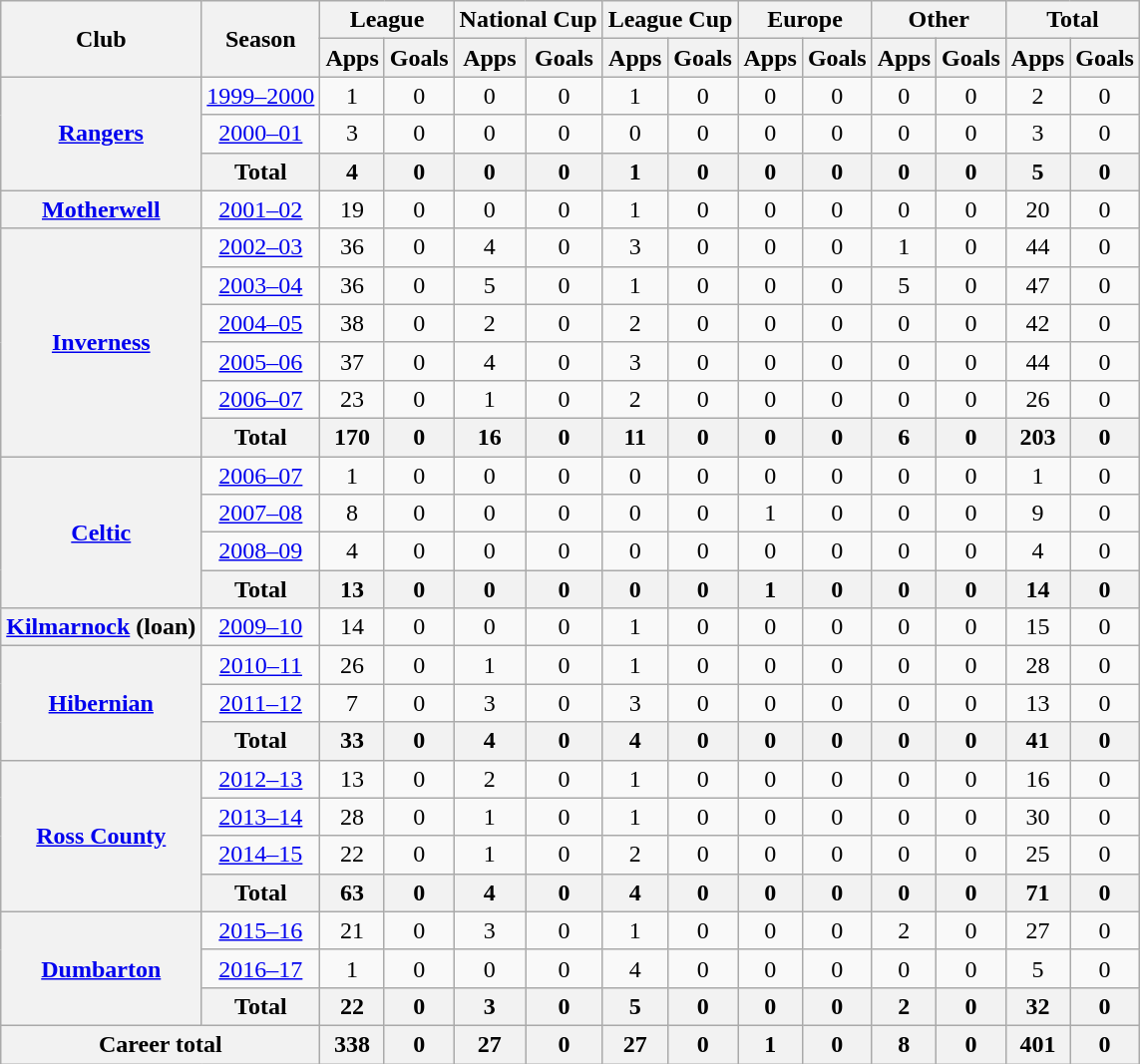<table class="wikitable" style="text-align: center;">
<tr>
<th rowspan="2">Club</th>
<th rowspan="2">Season</th>
<th colspan="2">League</th>
<th colspan="2">National Cup</th>
<th colspan="2">League Cup</th>
<th colspan="2">Europe</th>
<th colspan="2">Other</th>
<th colspan="2">Total</th>
</tr>
<tr>
<th>Apps</th>
<th>Goals</th>
<th>Apps</th>
<th>Goals</th>
<th>Apps</th>
<th>Goals</th>
<th>Apps</th>
<th>Goals</th>
<th>Apps</th>
<th>Goals</th>
<th>Apps</th>
<th>Goals</th>
</tr>
<tr>
<th rowspan="3"><a href='#'>Rangers</a></th>
<td><a href='#'>1999–2000</a></td>
<td>1</td>
<td>0</td>
<td>0</td>
<td>0</td>
<td>1</td>
<td>0</td>
<td>0</td>
<td>0</td>
<td>0</td>
<td>0</td>
<td>2</td>
<td>0</td>
</tr>
<tr>
<td><a href='#'>2000–01</a></td>
<td>3</td>
<td>0</td>
<td>0</td>
<td>0</td>
<td>0</td>
<td>0</td>
<td>0</td>
<td>0</td>
<td>0</td>
<td>0</td>
<td>3</td>
<td>0</td>
</tr>
<tr>
<th>Total</th>
<th>4</th>
<th>0</th>
<th>0</th>
<th>0</th>
<th>1</th>
<th>0</th>
<th>0</th>
<th>0</th>
<th>0</th>
<th>0</th>
<th>5</th>
<th>0</th>
</tr>
<tr>
<th rowspan="1"><a href='#'>Motherwell</a></th>
<td><a href='#'>2001–02</a></td>
<td>19</td>
<td>0</td>
<td>0</td>
<td>0</td>
<td>1</td>
<td>0</td>
<td>0</td>
<td>0</td>
<td>0</td>
<td>0</td>
<td>20</td>
<td>0</td>
</tr>
<tr>
<th rowspan="6"><a href='#'>Inverness</a></th>
<td><a href='#'>2002–03</a></td>
<td>36</td>
<td>0</td>
<td>4</td>
<td>0</td>
<td>3</td>
<td>0</td>
<td>0</td>
<td>0</td>
<td>1</td>
<td>0</td>
<td>44</td>
<td>0</td>
</tr>
<tr>
<td><a href='#'>2003–04</a></td>
<td>36</td>
<td>0</td>
<td>5</td>
<td>0</td>
<td>1</td>
<td>0</td>
<td>0</td>
<td>0</td>
<td>5</td>
<td>0</td>
<td>47</td>
<td>0</td>
</tr>
<tr>
<td><a href='#'>2004–05</a></td>
<td>38</td>
<td>0</td>
<td>2</td>
<td>0</td>
<td>2</td>
<td>0</td>
<td>0</td>
<td>0</td>
<td>0</td>
<td>0</td>
<td>42</td>
<td>0</td>
</tr>
<tr>
<td><a href='#'>2005–06</a></td>
<td>37</td>
<td>0</td>
<td>4</td>
<td>0</td>
<td>3</td>
<td>0</td>
<td>0</td>
<td>0</td>
<td>0</td>
<td>0</td>
<td>44</td>
<td>0</td>
</tr>
<tr>
<td><a href='#'>2006–07</a></td>
<td>23</td>
<td>0</td>
<td>1</td>
<td>0</td>
<td>2</td>
<td>0</td>
<td>0</td>
<td>0</td>
<td>0</td>
<td>0</td>
<td>26</td>
<td>0</td>
</tr>
<tr>
<th>Total</th>
<th>170</th>
<th>0</th>
<th>16</th>
<th>0</th>
<th>11</th>
<th>0</th>
<th>0</th>
<th>0</th>
<th>6</th>
<th>0</th>
<th>203</th>
<th>0</th>
</tr>
<tr>
<th rowspan="4"><a href='#'>Celtic</a></th>
<td><a href='#'>2006–07</a></td>
<td>1</td>
<td>0</td>
<td>0</td>
<td>0</td>
<td>0</td>
<td>0</td>
<td>0</td>
<td>0</td>
<td>0</td>
<td>0</td>
<td>1</td>
<td>0</td>
</tr>
<tr>
<td><a href='#'>2007–08</a></td>
<td>8</td>
<td>0</td>
<td>0</td>
<td>0</td>
<td>0</td>
<td>0</td>
<td>1</td>
<td>0</td>
<td>0</td>
<td>0</td>
<td>9</td>
<td>0</td>
</tr>
<tr>
<td><a href='#'>2008–09</a></td>
<td>4</td>
<td>0</td>
<td>0</td>
<td>0</td>
<td>0</td>
<td>0</td>
<td>0</td>
<td>0</td>
<td>0</td>
<td>0</td>
<td>4</td>
<td>0</td>
</tr>
<tr>
<th>Total</th>
<th>13</th>
<th>0</th>
<th>0</th>
<th>0</th>
<th>0</th>
<th>0</th>
<th>1</th>
<th>0</th>
<th>0</th>
<th>0</th>
<th>14</th>
<th>0</th>
</tr>
<tr>
<th rowspan="1"><a href='#'>Kilmarnock</a> (loan)</th>
<td><a href='#'>2009–10</a></td>
<td>14</td>
<td>0</td>
<td>0</td>
<td>0</td>
<td>1</td>
<td>0</td>
<td>0</td>
<td>0</td>
<td>0</td>
<td>0</td>
<td>15</td>
<td>0</td>
</tr>
<tr>
<th rowspan="3"><a href='#'>Hibernian</a></th>
<td><a href='#'>2010–11</a></td>
<td>26</td>
<td>0</td>
<td>1</td>
<td>0</td>
<td>1</td>
<td>0</td>
<td>0</td>
<td>0</td>
<td>0</td>
<td>0</td>
<td>28</td>
<td>0</td>
</tr>
<tr>
<td><a href='#'>2011–12</a></td>
<td>7</td>
<td>0</td>
<td>3</td>
<td>0</td>
<td>3</td>
<td>0</td>
<td>0</td>
<td>0</td>
<td>0</td>
<td>0</td>
<td>13</td>
<td>0</td>
</tr>
<tr>
<th>Total</th>
<th>33</th>
<th>0</th>
<th>4</th>
<th>0</th>
<th>4</th>
<th>0</th>
<th>0</th>
<th>0</th>
<th>0</th>
<th>0</th>
<th>41</th>
<th>0</th>
</tr>
<tr>
<th rowspan="4"><a href='#'>Ross County</a></th>
<td><a href='#'>2012–13</a></td>
<td>13</td>
<td>0</td>
<td>2</td>
<td>0</td>
<td>1</td>
<td>0</td>
<td>0</td>
<td>0</td>
<td>0</td>
<td>0</td>
<td>16</td>
<td>0</td>
</tr>
<tr>
<td><a href='#'>2013–14</a></td>
<td>28</td>
<td>0</td>
<td>1</td>
<td>0</td>
<td>1</td>
<td>0</td>
<td>0</td>
<td>0</td>
<td>0</td>
<td>0</td>
<td>30</td>
<td>0</td>
</tr>
<tr>
<td><a href='#'>2014–15</a></td>
<td>22</td>
<td>0</td>
<td>1</td>
<td>0</td>
<td>2</td>
<td>0</td>
<td>0</td>
<td>0</td>
<td>0</td>
<td>0</td>
<td>25</td>
<td>0</td>
</tr>
<tr>
<th>Total</th>
<th>63</th>
<th>0</th>
<th>4</th>
<th>0</th>
<th>4</th>
<th>0</th>
<th>0</th>
<th>0</th>
<th>0</th>
<th>0</th>
<th>71</th>
<th>0</th>
</tr>
<tr>
<th rowspan="3"><a href='#'>Dumbarton</a></th>
<td><a href='#'>2015–16</a></td>
<td>21</td>
<td>0</td>
<td>3</td>
<td>0</td>
<td>1</td>
<td>0</td>
<td>0</td>
<td>0</td>
<td>2</td>
<td>0</td>
<td>27</td>
<td>0</td>
</tr>
<tr>
<td><a href='#'>2016–17</a></td>
<td>1</td>
<td>0</td>
<td>0</td>
<td>0</td>
<td>4</td>
<td>0</td>
<td>0</td>
<td>0</td>
<td>0</td>
<td>0</td>
<td>5</td>
<td>0</td>
</tr>
<tr>
<th>Total</th>
<th>22</th>
<th>0</th>
<th>3</th>
<th>0</th>
<th>5</th>
<th>0</th>
<th>0</th>
<th>0</th>
<th>2</th>
<th>0</th>
<th>32</th>
<th>0</th>
</tr>
<tr>
<th colspan="2">Career total</th>
<th>338</th>
<th>0</th>
<th>27</th>
<th>0</th>
<th>27</th>
<th>0</th>
<th>1</th>
<th>0</th>
<th>8</th>
<th>0</th>
<th>401</th>
<th>0</th>
</tr>
</table>
